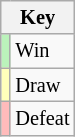<table class="wikitable" style="font-size: 85%">
<tr>
<th colspan="2">Key</th>
</tr>
<tr>
<td bgcolor=#BBF3BB></td>
<td>Win</td>
</tr>
<tr>
<td bgcolor=#FFFFBB></td>
<td>Draw</td>
</tr>
<tr>
<td bgcolor=#FFBBBB></td>
<td>Defeat</td>
</tr>
</table>
